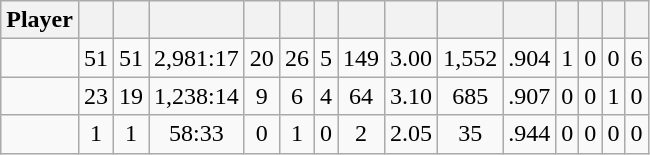<table class="wikitable sortable" style="text-align:center;">
<tr>
<th>Player</th>
<th></th>
<th></th>
<th></th>
<th></th>
<th></th>
<th></th>
<th></th>
<th></th>
<th></th>
<th></th>
<th></th>
<th></th>
<th></th>
<th></th>
</tr>
<tr>
<td></td>
<td>51</td>
<td>51</td>
<td>2,981:17</td>
<td>20</td>
<td>26</td>
<td>5</td>
<td>149</td>
<td>3.00</td>
<td>1,552</td>
<td>.904</td>
<td>1</td>
<td>0</td>
<td>0</td>
<td>6</td>
</tr>
<tr>
<td></td>
<td>23</td>
<td>19</td>
<td>1,238:14</td>
<td>9</td>
<td>6</td>
<td>4</td>
<td>64</td>
<td>3.10</td>
<td>685</td>
<td>.907</td>
<td>0</td>
<td>0</td>
<td>1</td>
<td>0</td>
</tr>
<tr>
<td></td>
<td>1</td>
<td>1</td>
<td>58:33</td>
<td>0</td>
<td>1</td>
<td>0</td>
<td>2</td>
<td>2.05</td>
<td>35</td>
<td>.944</td>
<td>0</td>
<td>0</td>
<td>0</td>
<td>0</td>
</tr>
</table>
